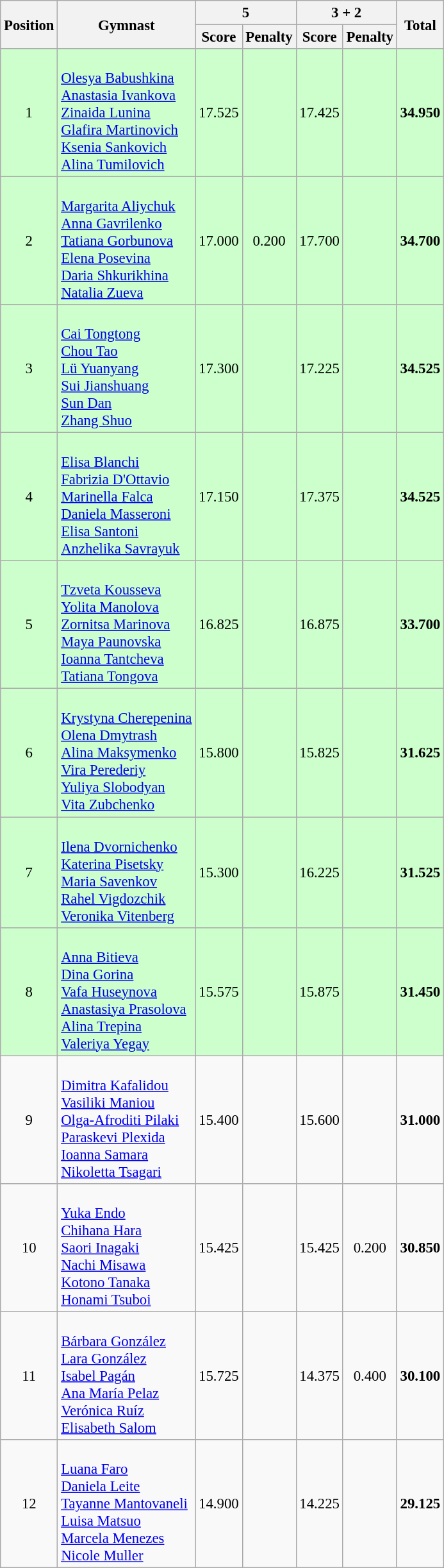<table class="wikitable sortable" style="text-align:center; font-size:95%">
<tr>
<th rowspan="2">Position</th>
<th rowspan="2">Gymnast</th>
<th colspan="2">5 </th>
<th colspan="2">3  + 2 </th>
<th rowspan="2">Total</th>
</tr>
<tr>
<th>Score</th>
<th>Penalty</th>
<th>Score</th>
<th>Penalty</th>
</tr>
<tr bgcolor="ccffcc">
<td>1</td>
<td align="left"> <br><a href='#'>Olesya Babushkina</a> <br> <a href='#'>Anastasia Ivankova</a> <br> <a href='#'>Zinaida Lunina</a> <br> <a href='#'>Glafira Martinovich</a> <br> <a href='#'>Ksenia Sankovich</a> <br> <a href='#'>Alina Tumilovich</a></td>
<td>17.525</td>
<td></td>
<td>17.425</td>
<td></td>
<td><strong>34.950</strong></td>
</tr>
<tr bgcolor="ccffcc">
<td>2</td>
<td align="left"> <br> <a href='#'>Margarita Aliychuk</a> <br> <a href='#'>Anna Gavrilenko</a> <br> <a href='#'>Tatiana Gorbunova</a> <br> <a href='#'>Elena Posevina</a> <br> <a href='#'>Daria Shkurikhina</a> <br> <a href='#'>Natalia Zueva</a></td>
<td>17.000</td>
<td>0.200</td>
<td>17.700</td>
<td></td>
<td><strong>34.700</strong></td>
</tr>
<tr bgcolor="ccffcc">
<td>3</td>
<td align=left> <br> <a href='#'>Cai Tongtong</a> <br> <a href='#'>Chou Tao</a> <br> <a href='#'>Lü Yuanyang</a> <br> <a href='#'>Sui Jianshuang</a> <br> <a href='#'>Sun Dan</a> <br> <a href='#'>Zhang Shuo</a></td>
<td>17.300</td>
<td></td>
<td>17.225</td>
<td></td>
<td><strong>34.525</strong></td>
</tr>
<tr bgcolor="ccffcc">
<td>4</td>
<td align="left"> <br> <a href='#'>Elisa Blanchi</a> <br> <a href='#'>Fabrizia D'Ottavio</a> <br> <a href='#'>Marinella Falca</a> <br> <a href='#'>Daniela Masseroni</a> <br> <a href='#'>Elisa Santoni</a> <br> <a href='#'>Anzhelika Savrayuk</a></td>
<td>17.150</td>
<td></td>
<td>17.375</td>
<td></td>
<td><strong>34.525</strong></td>
</tr>
<tr bgcolor="ccffcc">
<td>5</td>
<td align="left"> <br>  <a href='#'>Tzveta Kousseva</a> <br> <a href='#'>Yolita Manolova</a> <br> <a href='#'>Zornitsa Marinova</a> <br> <a href='#'>Maya Paunovska</a> <br> <a href='#'>Ioanna Tantcheva</a> <br> <a href='#'>Tatiana Tongova</a></td>
<td>16.825</td>
<td></td>
<td>16.875</td>
<td></td>
<td><strong>33.700</strong></td>
</tr>
<tr bgcolor="ccffcc">
<td>6</td>
<td align="left"> <br> <a href='#'>Krystyna Cherepenina</a> <br> <a href='#'>Olena Dmytrash</a> <br> <a href='#'>Alina Maksymenko</a> <br> <a href='#'>Vira Perederiy</a> <br> <a href='#'>Yuliya Slobodyan</a> <br> <a href='#'>Vita Zubchenko</a></td>
<td>15.800</td>
<td></td>
<td>15.825</td>
<td></td>
<td><strong>31.625</strong></td>
</tr>
<tr bgcolor="ccffcc">
<td>7</td>
<td align="left"> <br>  <a href='#'>Ilena Dvornichenko</a> <br> <a href='#'>Katerina Pisetsky</a> <br> <a href='#'>Maria Savenkov</a> <br> <a href='#'>Rahel Vigdozchik</a> <br> <a href='#'>Veronika Vitenberg</a></td>
<td>15.300</td>
<td></td>
<td>16.225</td>
<td></td>
<td><strong>31.525</strong></td>
</tr>
<tr bgcolor="ccffcc">
<td>8</td>
<td align=left> <br> <a href='#'>Anna Bitieva</a> <br> <a href='#'>Dina Gorina</a> <br> <a href='#'>Vafa Huseynova</a> <br> <a href='#'>Anastasiya Prasolova</a> <br> <a href='#'>Alina Trepina</a> <br> <a href='#'>Valeriya Yegay</a></td>
<td>15.575</td>
<td></td>
<td>15.875</td>
<td></td>
<td><strong>31.450</strong></td>
</tr>
<tr>
<td>9</td>
<td align="left"> <br> <a href='#'>Dimitra Kafalidou</a> <br> <a href='#'>Vasiliki Maniou</a> <br> <a href='#'>Olga-Afroditi Pilaki</a> <br> <a href='#'>Paraskevi Plexida</a> <br> <a href='#'>Ioanna Samara</a> <br> <a href='#'>Nikoletta Tsagari</a></td>
<td>15.400</td>
<td></td>
<td>15.600</td>
<td></td>
<td><strong>31.000</strong></td>
</tr>
<tr>
<td>10</td>
<td align="left"> <br> <a href='#'>Yuka Endo</a> <br> <a href='#'>Chihana Hara</a> <br> <a href='#'>Saori Inagaki</a> <br> <a href='#'>Nachi Misawa</a> <br> <a href='#'>Kotono Tanaka</a> <br> <a href='#'>Honami Tsuboi</a></td>
<td>15.425</td>
<td></td>
<td>15.425</td>
<td>0.200</td>
<td><strong>30.850</strong></td>
</tr>
<tr>
<td>11</td>
<td align="left"> <br> <a href='#'>Bárbara González</a> <br> <a href='#'>Lara González</a> <br> <a href='#'>Isabel Pagán</a> <br> <a href='#'>Ana María Pelaz</a> <br> <a href='#'>Verónica Ruíz</a> <br> <a href='#'>Elisabeth Salom</a></td>
<td>15.725</td>
<td></td>
<td>14.375</td>
<td>0.400</td>
<td><strong>30.100</strong></td>
</tr>
<tr>
<td>12</td>
<td align="left"> <br> <a href='#'>Luana Faro</a> <br> <a href='#'>Daniela Leite</a> <br> <a href='#'>Tayanne Mantovaneli</a> <br> <a href='#'>Luisa Matsuo</a> <br> <a href='#'>Marcela Menezes</a> <br> <a href='#'>Nicole Muller</a></td>
<td>14.900</td>
<td></td>
<td>14.225</td>
<td></td>
<td><strong>29.125</strong></td>
</tr>
</table>
